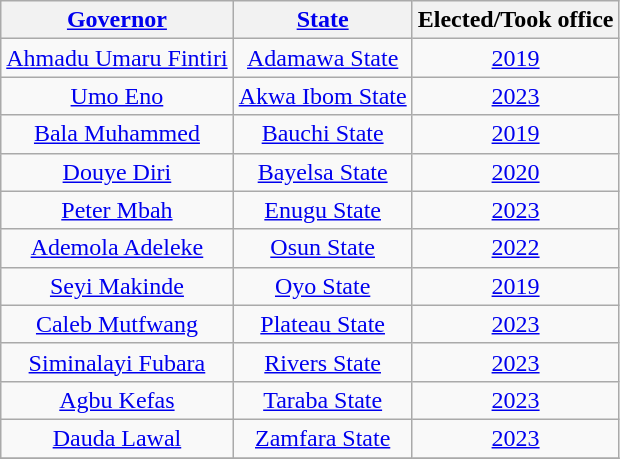<table class="wikitable sortable">
<tr>
<th><a href='#'>Governor</a></th>
<th><a href='#'>State</a></th>
<th>Elected/Took office</th>
</tr>
<tr>
<td align="center"><a href='#'>Ahmadu Umaru Fintiri</a></td>
<td align="center"><a href='#'>Adamawa State</a></td>
<td align="center"><a href='#'>2019</a></td>
</tr>
<tr>
<td align="center"><a href='#'>Umo Eno</a></td>
<td align="center"><a href='#'>Akwa Ibom State</a></td>
<td align="center"><a href='#'>2023</a></td>
</tr>
<tr>
<td align="center"><a href='#'>Bala Muhammed</a><br></td>
<td align="center"><a href='#'>Bauchi State</a></td>
<td align="center"><a href='#'>2019</a></td>
</tr>
<tr>
<td align="center"><a href='#'>Douye Diri</a></td>
<td align="center"><a href='#'>Bayelsa State</a></td>
<td align="center"><a href='#'>2020</a></td>
</tr>
<tr>
<td align="center"><a href='#'>Peter Mbah</a></td>
<td align="center"><a href='#'>Enugu State</a></td>
<td align="center"><a href='#'>2023</a></td>
</tr>
<tr>
<td align="center"><a href='#'>Ademola Adeleke</a></td>
<td align="center"><a href='#'>Osun State</a></td>
<td align="center"><a href='#'>2022</a></td>
</tr>
<tr>
<td align="center"><a href='#'>Seyi Makinde</a></td>
<td align="center"><a href='#'>Oyo State</a></td>
<td align="center"><a href='#'>2019</a></td>
</tr>
<tr>
<td align="center"><a href='#'>Caleb Mutfwang</a></td>
<td align="center"><a href='#'>Plateau State</a></td>
<td align="center"><a href='#'>2023</a></td>
</tr>
<tr>
<td align="center"><a href='#'>Siminalayi Fubara</a></td>
<td align="center"><a href='#'>Rivers State</a></td>
<td align="center"><a href='#'>2023</a></td>
</tr>
<tr>
<td align="center"><a href='#'>Agbu Kefas</a></td>
<td align="center"><a href='#'>Taraba State</a></td>
<td align="center"><a href='#'>2023</a></td>
</tr>
<tr>
<td align="center"><a href='#'>Dauda Lawal</a></td>
<td align="center"><a href='#'>Zamfara State</a></td>
<td align="center"><a href='#'>2023</a></td>
</tr>
<tr>
</tr>
</table>
